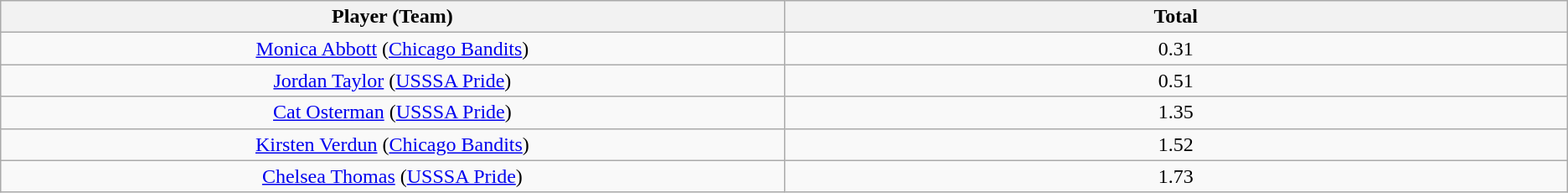<table class="wikitable" style="text-align:center;">
<tr>
<th style="width:15%;">Player (Team)</th>
<th style="width:15%;">Total</th>
</tr>
<tr>
<td><a href='#'>Monica Abbott</a> (<a href='#'>Chicago Bandits</a>)</td>
<td>0.31</td>
</tr>
<tr>
<td><a href='#'>Jordan Taylor</a> (<a href='#'>USSSA Pride</a>)</td>
<td>0.51</td>
</tr>
<tr>
<td><a href='#'>Cat Osterman</a> (<a href='#'>USSSA Pride</a>)</td>
<td>1.35</td>
</tr>
<tr>
<td><a href='#'>Kirsten Verdun</a> (<a href='#'>Chicago Bandits</a>)</td>
<td>1.52</td>
</tr>
<tr>
<td><a href='#'>Chelsea Thomas</a> (<a href='#'>USSSA Pride</a>)</td>
<td>1.73</td>
</tr>
</table>
